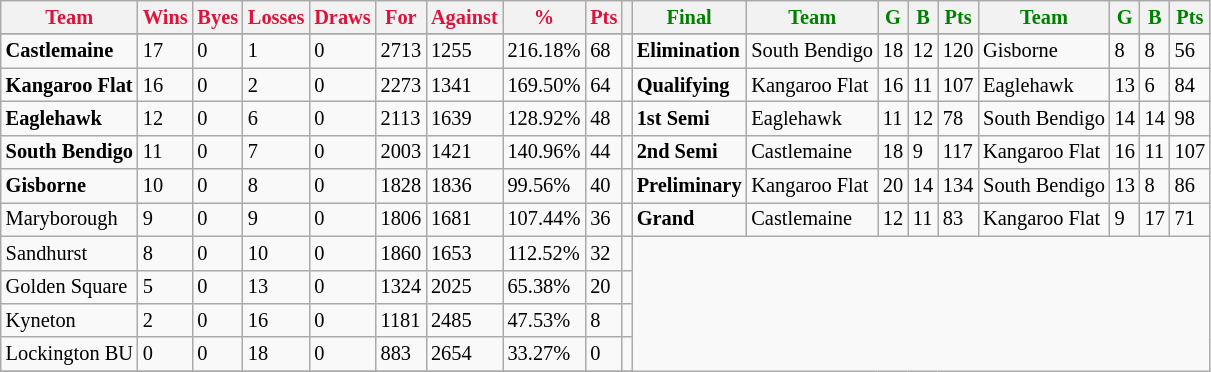<table style="font-size: 85%; text-align: left;" class="wikitable">
<tr>
<th style="color:crimson">Team</th>
<th style="color:crimson">Wins</th>
<th style="color:crimson">Byes</th>
<th style="color:crimson">Losses</th>
<th style="color:crimson">Draws</th>
<th style="color:crimson">For</th>
<th style="color:crimson">Against</th>
<th style="color:crimson">%</th>
<th style="color:crimson">Pts</th>
<th></th>
<th style="color:green">Final</th>
<th style="color:green">Team</th>
<th style="color:green">G</th>
<th style="color:green">B</th>
<th style="color:green">Pts</th>
<th style="color:green">Team</th>
<th style="color:green">G</th>
<th style="color:green">B</th>
<th style="color:green">Pts</th>
</tr>
<tr>
</tr>
<tr>
</tr>
<tr>
<td><strong>	Castlemaine	</strong></td>
<td>17</td>
<td>0</td>
<td>1</td>
<td>0</td>
<td>2713</td>
<td>1255</td>
<td>216.18%</td>
<td>68</td>
<td></td>
<td><strong>Elimination</strong></td>
<td>South Bendigo</td>
<td>18</td>
<td>12</td>
<td>120</td>
<td>Gisborne</td>
<td>8</td>
<td>8</td>
<td>56</td>
</tr>
<tr>
<td><strong>	Kangaroo Flat	</strong></td>
<td>16</td>
<td>0</td>
<td>2</td>
<td>0</td>
<td>2273</td>
<td>1341</td>
<td>169.50%</td>
<td>64</td>
<td></td>
<td><strong>Qualifying</strong></td>
<td>Kangaroo Flat</td>
<td>16</td>
<td>11</td>
<td>107</td>
<td>Eaglehawk</td>
<td>13</td>
<td>6</td>
<td>84</td>
</tr>
<tr>
<td><strong>	Eaglehawk	</strong></td>
<td>12</td>
<td>0</td>
<td>6</td>
<td>0</td>
<td>2113</td>
<td>1639</td>
<td>128.92%</td>
<td>48</td>
<td></td>
<td><strong>1st Semi</strong></td>
<td>Eaglehawk</td>
<td>11</td>
<td>12</td>
<td>78</td>
<td>South Bendigo</td>
<td>14</td>
<td>14</td>
<td>98</td>
</tr>
<tr>
<td><strong>	South Bendigo	</strong></td>
<td>11</td>
<td>0</td>
<td>7</td>
<td>0</td>
<td>2003</td>
<td>1421</td>
<td>140.96%</td>
<td>44</td>
<td></td>
<td><strong>2nd Semi</strong></td>
<td>Castlemaine</td>
<td>18</td>
<td>9</td>
<td>117</td>
<td>Kangaroo Flat</td>
<td>16</td>
<td>11</td>
<td>107</td>
</tr>
<tr>
<td><strong>	Gisborne	</strong></td>
<td>10</td>
<td>0</td>
<td>8</td>
<td>0</td>
<td>1828</td>
<td>1836</td>
<td>99.56%</td>
<td>40</td>
<td></td>
<td><strong>Preliminary</strong></td>
<td>Kangaroo Flat</td>
<td>20</td>
<td>14</td>
<td>134</td>
<td>South Bendigo</td>
<td>13</td>
<td>8</td>
<td>86</td>
</tr>
<tr>
<td>Maryborough</td>
<td>9</td>
<td>0</td>
<td>9</td>
<td>0</td>
<td>1806</td>
<td>1681</td>
<td>107.44%</td>
<td>36</td>
<td></td>
<td><strong>Grand</strong></td>
<td>Castlemaine</td>
<td>12</td>
<td>11</td>
<td>83</td>
<td>Kangaroo Flat</td>
<td>9</td>
<td>17</td>
<td>71</td>
</tr>
<tr>
<td>Sandhurst</td>
<td>8</td>
<td>0</td>
<td>10</td>
<td>0</td>
<td>1860</td>
<td>1653</td>
<td>112.52%</td>
<td>32</td>
<td></td>
</tr>
<tr>
<td>Golden Square</td>
<td>5</td>
<td>0</td>
<td>13</td>
<td>0</td>
<td>1324</td>
<td>2025</td>
<td>65.38%</td>
<td>20</td>
<td></td>
</tr>
<tr>
<td>Kyneton</td>
<td>2</td>
<td>0</td>
<td>16</td>
<td>0</td>
<td>1181</td>
<td>2485</td>
<td>47.53%</td>
<td>8</td>
<td></td>
</tr>
<tr>
<td>Lockington BU</td>
<td>0</td>
<td>0</td>
<td>18</td>
<td>0</td>
<td>883</td>
<td>2654</td>
<td>33.27%</td>
<td>0</td>
<td></td>
</tr>
<tr>
</tr>
</table>
